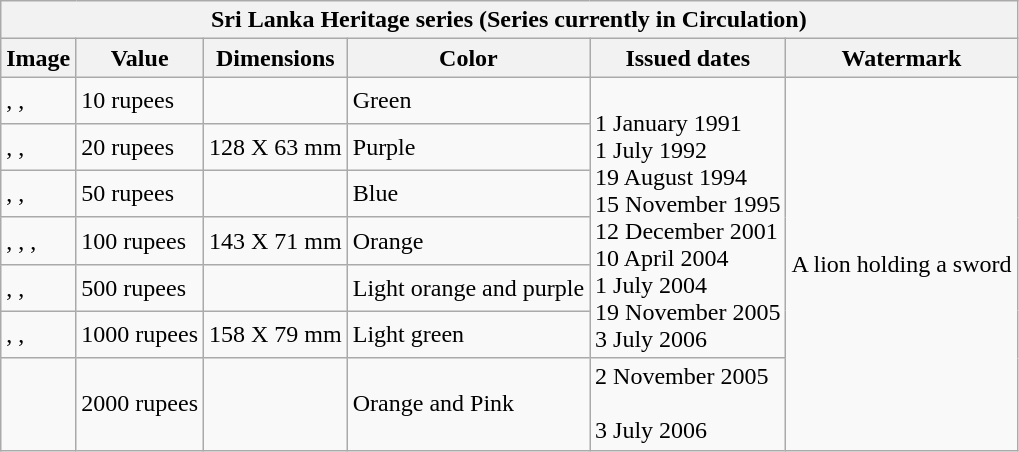<table class="wikitable" style="font-size: 100%">
<tr>
<th Colspan="6">Sri Lanka Heritage series (Series currently in Circulation)</th>
</tr>
<tr>
<th>Image</th>
<th>Value</th>
<th>Dimensions</th>
<th>Color</th>
<th>Issued dates</th>
<th>Watermark</th>
</tr>
<tr>
<td>, , </td>
<td>10 rupees</td>
<td></td>
<td>Green</td>
<td rowspan="6"><br>1 January 1991<br>
1 July 1992<br>
19 August 1994<br>
15 November 1995<br>
12 December 2001<br>
10 April 2004<br>
1 July 2004<br>
19 November 2005<br>
3 July 2006</td>
<td rowspan="7">A lion holding a sword</td>
</tr>
<tr>
<td>, , </td>
<td>20 rupees</td>
<td>128 X 63 mm</td>
<td>Purple</td>
</tr>
<tr>
<td>, , </td>
<td>50 rupees</td>
<td></td>
<td>Blue</td>
</tr>
<tr>
<td>, , , </td>
<td>100 rupees</td>
<td>143 X 71 mm</td>
<td>Orange</td>
</tr>
<tr>
<td>, , </td>
<td>500 rupees</td>
<td></td>
<td>Light orange and purple</td>
</tr>
<tr>
<td>, , </td>
<td>1000 rupees</td>
<td>158 X 79 mm</td>
<td>Light green</td>
</tr>
<tr>
<td></td>
<td>2000 rupees</td>
<td></td>
<td>Orange and Pink</td>
<td>2 November 2005<br><br>3 July 2006</td>
</tr>
</table>
